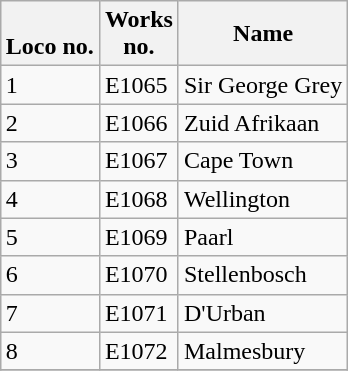<table class="wikitable collapsible collapsed sortable" style="margin:0.5em auto; font-size:100%;">
<tr>
<th><br>Loco no.</th>
<th>Works<br>no.</th>
<th>Name</th>
</tr>
<tr>
<td>1</td>
<td>E1065</td>
<td>Sir George Grey</td>
</tr>
<tr>
<td>2</td>
<td>E1066</td>
<td>Zuid Afrikaan</td>
</tr>
<tr>
<td>3</td>
<td>E1067</td>
<td>Cape Town</td>
</tr>
<tr>
<td>4</td>
<td>E1068</td>
<td>Wellington</td>
</tr>
<tr>
<td>5</td>
<td>E1069</td>
<td>Paarl</td>
</tr>
<tr>
<td>6</td>
<td>E1070</td>
<td>Stellenbosch</td>
</tr>
<tr>
<td>7</td>
<td>E1071</td>
<td>D'Urban</td>
</tr>
<tr>
<td>8</td>
<td>E1072</td>
<td>Malmesbury</td>
</tr>
<tr>
</tr>
</table>
